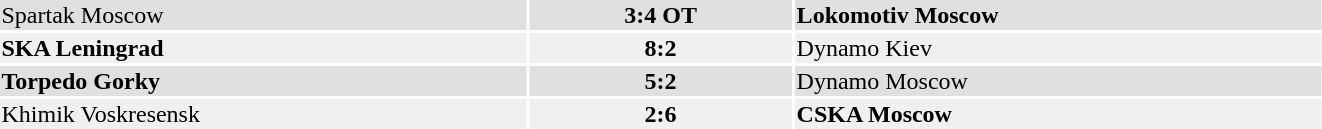<table width="70%">
<tr bgcolor="#e0e0e0">
<td style="width:40%;">Spartak Moscow</td>
<th style="width:20%;"><strong>3:4 OT</strong></th>
<td style="width:40%;"><strong>Lokomotiv Moscow</strong></td>
</tr>
<tr bgcolor="#f0f0f0">
<td><strong>SKA Leningrad</strong></td>
<td align="center"><strong>8:2</strong></td>
<td>Dynamo Kiev</td>
</tr>
<tr bgcolor="#e0e0e0">
<td><strong>Torpedo Gorky</strong></td>
<td align="center"><strong>5:2</strong></td>
<td>Dynamo Moscow</td>
</tr>
<tr bgcolor="#f0f0f0">
<td>Khimik Voskresensk</td>
<td align="center"><strong>2:6</strong></td>
<td><strong>CSKA Moscow</strong></td>
</tr>
</table>
